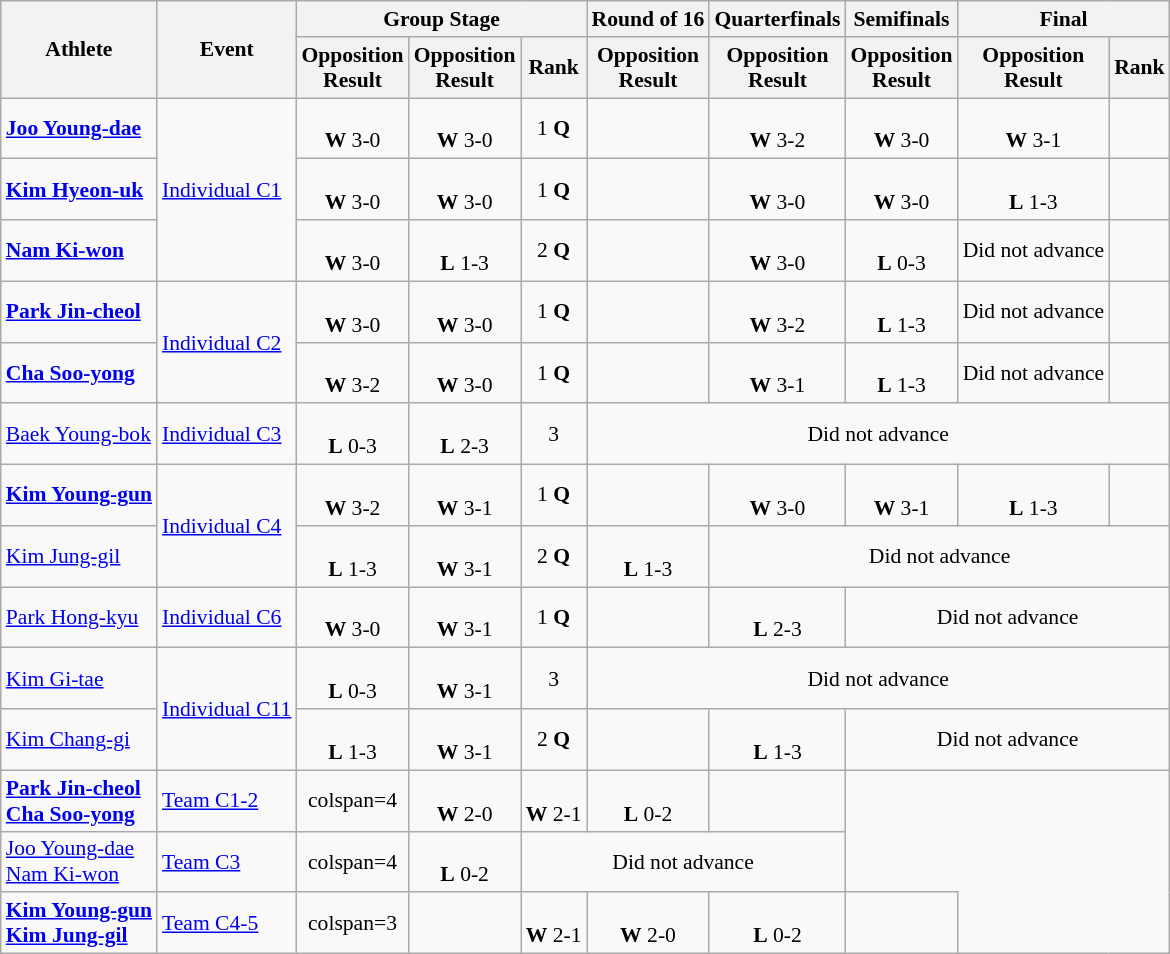<table class=wikitable style="font-size:90%">
<tr>
<th rowspan="2">Athlete</th>
<th rowspan="2">Event</th>
<th colspan="3">Group Stage</th>
<th>Round of 16</th>
<th>Quarterfinals</th>
<th>Semifinals</th>
<th colspan="2">Final</th>
</tr>
<tr>
<th>Opposition<br>Result</th>
<th>Opposition<br>Result</th>
<th>Rank</th>
<th>Opposition<br>Result</th>
<th>Opposition<br>Result</th>
<th>Opposition<br>Result</th>
<th>Opposition<br>Result</th>
<th>Rank</th>
</tr>
<tr align=center>
<td align=left><strong><a href='#'>Joo Young-dae</a></strong></td>
<td rowspan="3" align="left"><a href='#'>Individual C1</a></td>
<td><br><strong>W</strong> 3-0</td>
<td><br><strong>W</strong> 3-0</td>
<td>1 <strong>Q</strong></td>
<td></td>
<td><br><strong>W</strong> 3-2</td>
<td><br><strong>W</strong> 3-0</td>
<td><br><strong>W</strong> 3-1</td>
<td></td>
</tr>
<tr align=center>
<td align=left><strong><a href='#'>Kim Hyeon-uk</a></strong></td>
<td><br><strong>W</strong> 3-0</td>
<td><br><strong>W</strong> 3-0</td>
<td>1 <strong>Q</strong></td>
<td></td>
<td><br><strong>W</strong> 3-0</td>
<td><br><strong>W</strong> 3-0</td>
<td><br><strong>L</strong> 1-3</td>
<td></td>
</tr>
<tr align=center>
<td align=left><strong><a href='#'>Nam Ki-won</a></strong></td>
<td><br><strong>W</strong> 3-0</td>
<td><br><strong>L</strong> 1-3</td>
<td>2 <strong>Q</strong></td>
<td></td>
<td><br><strong>W</strong> 3-0</td>
<td><br><strong>L</strong> 0-3</td>
<td colspan=1>Did not advance</td>
<td></td>
</tr>
<tr align=center>
<td align=left><strong><a href='#'>Park Jin-cheol</a></strong></td>
<td rowspan="2" align="left"><a href='#'>Individual C2</a></td>
<td><br><strong>W</strong> 3-0</td>
<td><br><strong>W</strong> 3-0</td>
<td>1 <strong>Q</strong></td>
<td></td>
<td><br><strong>W</strong> 3-2</td>
<td><br><strong>L</strong> 1-3</td>
<td colspan=1>Did not advance</td>
<td></td>
</tr>
<tr align=center>
<td align=left><strong><a href='#'>Cha Soo-yong</a></strong></td>
<td><br><strong>W</strong> 3-2</td>
<td><br><strong>W</strong> 3-0</td>
<td>1 <strong>Q</strong></td>
<td></td>
<td><br><strong>W</strong> 3-1</td>
<td><br><strong>L</strong> 1-3</td>
<td colspan=1>Did not advance</td>
<td></td>
</tr>
<tr align=center>
<td align=left><a href='#'>Baek Young-bok</a></td>
<td align=left><a href='#'>Individual C3</a></td>
<td><br><strong>L</strong> 0-3</td>
<td><br><strong>L</strong> 2-3</td>
<td>3</td>
<td colspan=5>Did not advance</td>
</tr>
<tr align=center>
<td align=left><strong><a href='#'>Kim Young-gun</a></strong></td>
<td rowspan="2" align="left"><a href='#'>Individual C4</a></td>
<td><br><strong>W</strong> 3-2</td>
<td><br><strong>W</strong> 3-1</td>
<td>1 <strong>Q</strong></td>
<td></td>
<td><br><strong>W</strong> 3-0</td>
<td><br><strong>W</strong> 3-1</td>
<td><br><strong>L</strong> 1-3</td>
<td></td>
</tr>
<tr align=center>
<td align=left><a href='#'>Kim Jung-gil</a></td>
<td><br><strong>L</strong> 1-3</td>
<td><br><strong>W</strong> 3-1</td>
<td>2 <strong>Q</strong></td>
<td><br><strong>L</strong> 1-3</td>
<td colspan=4>Did not advance</td>
</tr>
<tr align=center>
<td align=left><a href='#'>Park Hong-kyu</a></td>
<td align=left><a href='#'>Individual C6</a></td>
<td><br><strong>W</strong> 3-0</td>
<td><br><strong>W</strong> 3-1</td>
<td>1 <strong>Q</strong></td>
<td></td>
<td><br><strong>L</strong> 2-3</td>
<td colspan=3>Did not advance</td>
</tr>
<tr align=center>
<td align=left><a href='#'>Kim Gi-tae</a></td>
<td rowspan="2" align=left><a href='#'>Individual C11</a></td>
<td><br><strong>L</strong> 0-3</td>
<td><br><strong>W</strong> 3-1</td>
<td>3</td>
<td colspan=5>Did not advance</td>
</tr>
<tr align=center>
<td align=left><a href='#'>Kim Chang-gi</a></td>
<td><br><strong>L</strong> 1-3</td>
<td><br><strong>W</strong> 3-1</td>
<td>2 <strong>Q</strong></td>
<td></td>
<td><br><strong>L</strong> 1-3</td>
<td colspan=3>Did not advance</td>
</tr>
<tr align=center>
<td align=left><strong><a href='#'>Park Jin-cheol</a><br><a href='#'>Cha Soo-yong</a></strong></td>
<td align="left"><a href='#'>Team C1-2</a></td>
<td>colspan=4 </td>
<td><br><strong>W</strong> 2-0</td>
<td><br><strong>W</strong> 2-1</td>
<td><br><strong>L</strong> 0-2</td>
<td></td>
</tr>
<tr align=center>
<td align=left><a href='#'>Joo Young-dae</a><br><a href='#'>Nam Ki-won</a></td>
<td align="left"><a href='#'>Team C3</a></td>
<td>colspan=4 </td>
<td><br><strong>L</strong> 0-2</td>
<td colspan=3>Did not advance</td>
</tr>
<tr align=center>
<td align=left><strong><a href='#'>Kim Young-gun</a><br><a href='#'>Kim Jung-gil</a></strong></td>
<td align="left"><a href='#'>Team C4-5</a></td>
<td>colspan=3 </td>
<td></td>
<td><br><strong>W</strong> 2-1</td>
<td><br><strong>W</strong> 2-0</td>
<td><br><strong>L</strong> 0-2</td>
<td></td>
</tr>
</table>
